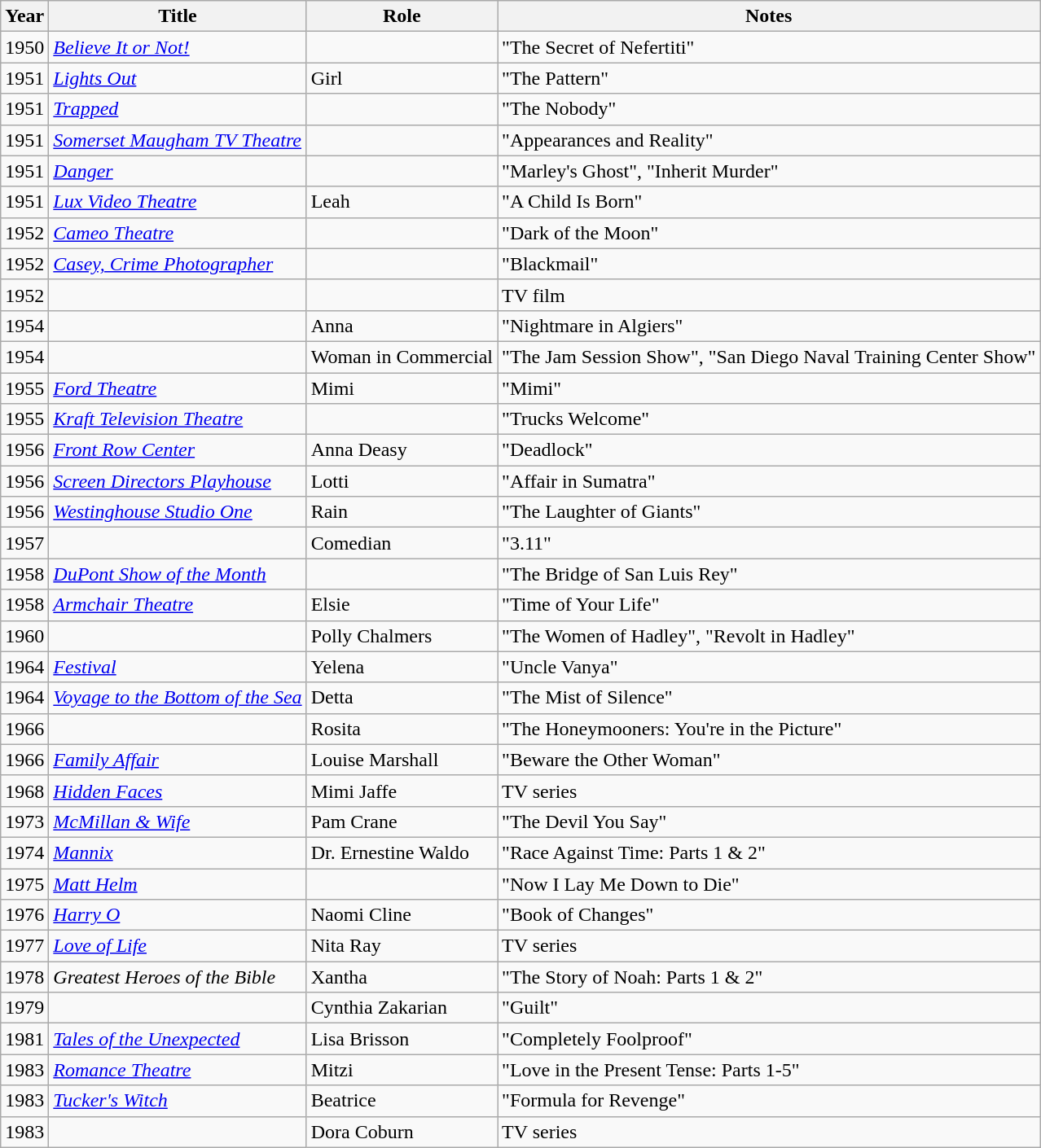<table class="wikitable sortable">
<tr>
<th>Year</th>
<th>Title</th>
<th>Role</th>
<th class="unsortable">Notes</th>
</tr>
<tr>
<td>1950</td>
<td><em><a href='#'>Believe It or Not!</a></em></td>
<td></td>
<td>"The Secret of Nefertiti"</td>
</tr>
<tr>
<td>1951</td>
<td><em><a href='#'>Lights Out</a></em></td>
<td>Girl</td>
<td>"The Pattern"</td>
</tr>
<tr>
<td>1951</td>
<td><em><a href='#'>Trapped</a></em></td>
<td></td>
<td>"The Nobody"</td>
</tr>
<tr>
<td>1951</td>
<td><em><a href='#'>Somerset Maugham TV Theatre</a></em></td>
<td></td>
<td>"Appearances and Reality"</td>
</tr>
<tr>
<td>1951</td>
<td><em><a href='#'>Danger</a></em></td>
<td></td>
<td>"Marley's Ghost", "Inherit Murder"</td>
</tr>
<tr>
<td>1951</td>
<td><em><a href='#'>Lux Video Theatre</a></em></td>
<td>Leah</td>
<td>"A Child Is Born"</td>
</tr>
<tr>
<td>1952</td>
<td><em><a href='#'>Cameo Theatre</a></em></td>
<td></td>
<td>"Dark of the Moon"</td>
</tr>
<tr>
<td>1952</td>
<td><em><a href='#'>Casey, Crime Photographer</a></em></td>
<td></td>
<td>"Blackmail"</td>
</tr>
<tr>
<td>1952</td>
<td><em></em></td>
<td></td>
<td>TV film</td>
</tr>
<tr>
<td>1954</td>
<td><em></em></td>
<td>Anna</td>
<td>"Nightmare in Algiers"</td>
</tr>
<tr>
<td>1954</td>
<td><em></em></td>
<td>Woman in Commercial</td>
<td>"The Jam Session Show", "San Diego Naval Training Center Show"</td>
</tr>
<tr>
<td>1955</td>
<td><em><a href='#'>Ford Theatre</a></em></td>
<td>Mimi</td>
<td>"Mimi"</td>
</tr>
<tr>
<td>1955</td>
<td><em><a href='#'>Kraft Television Theatre</a></em></td>
<td></td>
<td>"Trucks Welcome"</td>
</tr>
<tr>
<td>1956</td>
<td><em><a href='#'>Front Row Center</a></em></td>
<td>Anna Deasy</td>
<td>"Deadlock"</td>
</tr>
<tr>
<td>1956</td>
<td><em><a href='#'>Screen Directors Playhouse</a></em></td>
<td>Lotti</td>
<td>"Affair in Sumatra"</td>
</tr>
<tr>
<td>1956</td>
<td><em><a href='#'>Westinghouse Studio One</a></em></td>
<td>Rain</td>
<td>"The Laughter of Giants"</td>
</tr>
<tr>
<td>1957</td>
<td><em></em></td>
<td>Comedian</td>
<td>"3.11"</td>
</tr>
<tr>
<td>1958</td>
<td><em><a href='#'>DuPont Show of the Month</a></em></td>
<td></td>
<td>"The Bridge of San Luis Rey"</td>
</tr>
<tr>
<td>1958</td>
<td><em><a href='#'>Armchair Theatre</a></em></td>
<td>Elsie</td>
<td>"Time of Your Life"</td>
</tr>
<tr>
<td>1960</td>
<td><em></em></td>
<td>Polly Chalmers</td>
<td>"The Women of Hadley", "Revolt in Hadley"</td>
</tr>
<tr>
<td>1964</td>
<td><em><a href='#'>Festival</a></em></td>
<td>Yelena</td>
<td>"Uncle Vanya"</td>
</tr>
<tr>
<td>1964</td>
<td><em><a href='#'>Voyage to the Bottom of the Sea</a></em></td>
<td>Detta</td>
<td>"The Mist of Silence"</td>
</tr>
<tr>
<td>1966</td>
<td><em></em></td>
<td>Rosita</td>
<td>"The Honeymooners: You're in the Picture"</td>
</tr>
<tr>
<td>1966</td>
<td><em><a href='#'>Family Affair</a></em></td>
<td>Louise Marshall</td>
<td>"Beware the Other Woman"</td>
</tr>
<tr>
<td>1968</td>
<td><em><a href='#'>Hidden Faces</a></em></td>
<td>Mimi Jaffe</td>
<td>TV series</td>
</tr>
<tr>
<td>1973</td>
<td><em><a href='#'>McMillan & Wife</a></em></td>
<td>Pam Crane</td>
<td>"The Devil You Say"</td>
</tr>
<tr>
<td>1974</td>
<td><em><a href='#'>Mannix</a></em></td>
<td>Dr. Ernestine Waldo</td>
<td>"Race Against Time: Parts 1 & 2"</td>
</tr>
<tr>
<td>1975</td>
<td><em><a href='#'>Matt Helm</a></em></td>
<td></td>
<td>"Now I Lay Me Down to Die"</td>
</tr>
<tr>
<td>1976</td>
<td><em><a href='#'>Harry O</a></em></td>
<td>Naomi Cline</td>
<td>"Book of Changes"</td>
</tr>
<tr>
<td>1977</td>
<td><em><a href='#'>Love of Life</a></em></td>
<td>Nita Ray</td>
<td>TV series</td>
</tr>
<tr>
<td>1978</td>
<td><em>Greatest Heroes of the Bible</em></td>
<td>Xantha</td>
<td>"The Story of Noah: Parts 1 & 2"</td>
</tr>
<tr>
<td>1979</td>
<td><em></em></td>
<td>Cynthia Zakarian</td>
<td>"Guilt"</td>
</tr>
<tr>
<td>1981</td>
<td><em><a href='#'>Tales of the Unexpected</a></em></td>
<td>Lisa Brisson</td>
<td>"Completely Foolproof"</td>
</tr>
<tr>
<td>1983</td>
<td><em><a href='#'>Romance Theatre</a></em></td>
<td>Mitzi</td>
<td>"Love in the Present Tense: Parts 1-5"</td>
</tr>
<tr>
<td>1983</td>
<td><em><a href='#'>Tucker's Witch</a></em></td>
<td>Beatrice</td>
<td>"Formula for Revenge"</td>
</tr>
<tr>
<td>1983</td>
<td><em></em></td>
<td>Dora Coburn</td>
<td>TV series</td>
</tr>
</table>
